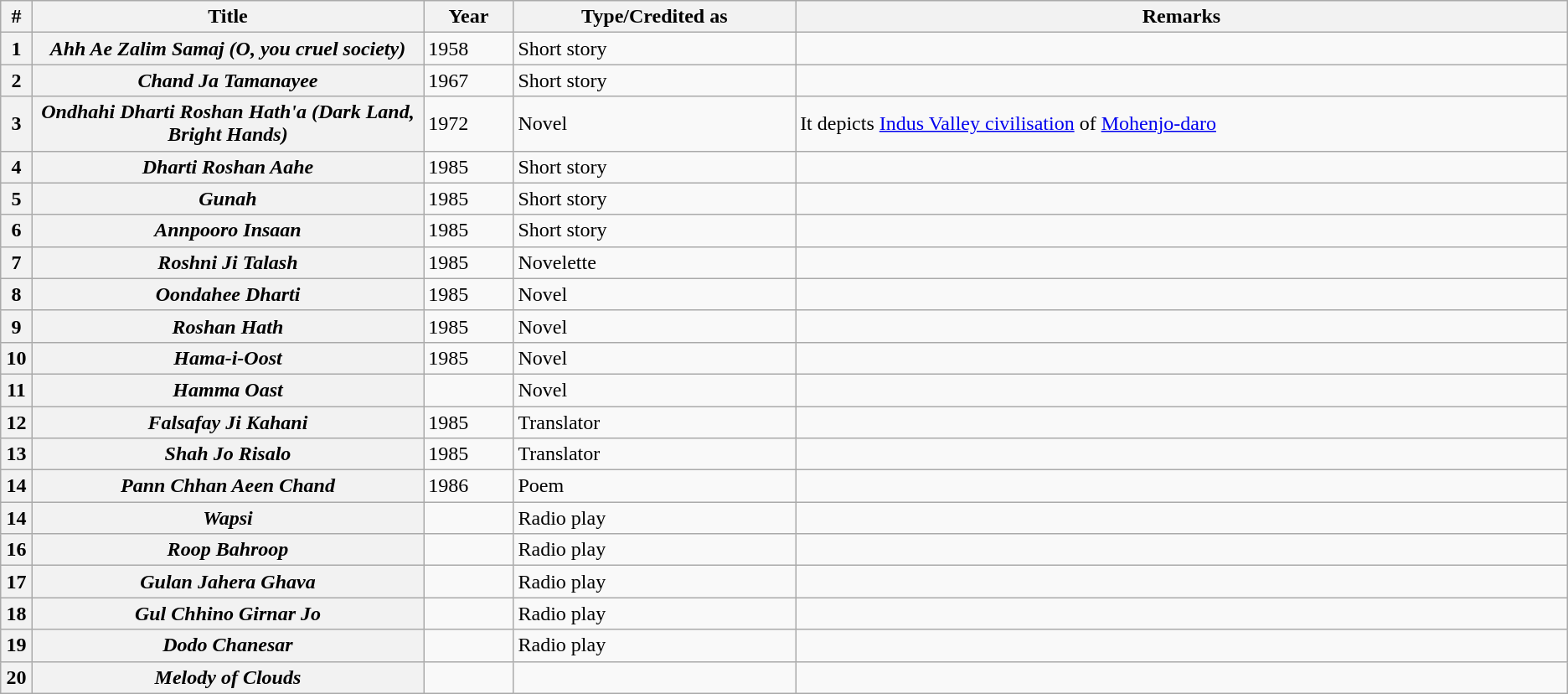<table class="wikitable sortable plainrowheaders">
<tr>
<th scope="col" width=2%>#</th>
<th scope="col" width=25%>Title</th>
<th scope="col">Year</th>
<th scope="col">Type/Credited as</th>
<th scope="col">Remarks</th>
</tr>
<tr>
<th scope="row" align="left">1</th>
<th><em>Ahh Ae Zalim Samaj (O, you cruel society) </em></th>
<td>1958</td>
<td>Short story</td>
<td></td>
</tr>
<tr>
<th scope="row" align="left">2</th>
<th><em>Chand Ja Tamanayee</em></th>
<td>1967</td>
<td>Short story</td>
<td></td>
</tr>
<tr>
<th scope="row" align="left">3</th>
<th><em>Ondhahi Dharti Roshan Hath'a (Dark Land, Bright Hands)</em></th>
<td>1972</td>
<td>Novel</td>
<td>It depicts <a href='#'>Indus Valley civilisation</a> of <a href='#'>Mohenjo-daro</a></td>
</tr>
<tr>
<th scope="row" align="left">4</th>
<th><em>Dharti Roshan Aahe</em></th>
<td>1985</td>
<td>Short story</td>
<td></td>
</tr>
<tr>
<th scope="row" align="left">5</th>
<th><em>Gunah</em></th>
<td>1985</td>
<td>Short story</td>
<td></td>
</tr>
<tr>
<th scope="row" align="left">6</th>
<th><em>Annpooro Insaan</em></th>
<td>1985</td>
<td>Short story</td>
<td></td>
</tr>
<tr>
<th scope="row" align="left">7</th>
<th><em>Roshni Ji Talash</em></th>
<td>1985</td>
<td>Novelette</td>
<td></td>
</tr>
<tr>
<th scope="row" align="left">8</th>
<th><em>Oondahee Dharti</em></th>
<td>1985</td>
<td>Novel</td>
<td></td>
</tr>
<tr>
<th scope="row" align="left">9</th>
<th><em>Roshan Hath</em></th>
<td>1985</td>
<td>Novel</td>
<td></td>
</tr>
<tr>
<th scope="row" align="left">10</th>
<th><em>Hama-i-Oost</em></th>
<td>1985</td>
<td>Novel</td>
<td></td>
</tr>
<tr>
<th scope="row" align="left">11</th>
<th><em>Hamma Oast</em></th>
<td></td>
<td>Novel</td>
<td></td>
</tr>
<tr>
<th scope="row" align="left">12</th>
<th><em>Falsafay Ji Kahani</em></th>
<td>1985</td>
<td>Translator</td>
<td></td>
</tr>
<tr>
<th scope="row" align="left">13</th>
<th><em>Shah Jo Risalo</em></th>
<td>1985</td>
<td>Translator</td>
<td></td>
</tr>
<tr>
<th scope="row" align="left">14</th>
<th><em>Pann Chhan Aeen Chand</em></th>
<td>1986</td>
<td>Poem</td>
<td></td>
</tr>
<tr>
<th scope="row" align="left">14</th>
<th><em>Wapsi</em></th>
<td></td>
<td>Radio play</td>
<td></td>
</tr>
<tr>
<th scope="row" align="left">16</th>
<th><em>Roop Bahroop</em></th>
<td></td>
<td>Radio play</td>
<td></td>
</tr>
<tr>
<th scope="row" align="left">17</th>
<th><em>Gulan Jahera Ghava</em></th>
<td></td>
<td>Radio play</td>
<td></td>
</tr>
<tr>
<th scope="row" align="left">18</th>
<th><em>Gul Chhino Girnar Jo</em></th>
<td></td>
<td>Radio play</td>
<td></td>
</tr>
<tr>
<th scope="row" align="left">19</th>
<th><em>Dodo Chanesar</em></th>
<td></td>
<td>Radio play</td>
<td></td>
</tr>
<tr>
<th scope="row" align="left">20</th>
<th><em>Melody of Clouds</em></th>
<td></td>
<td></td>
<td></td>
</tr>
</table>
